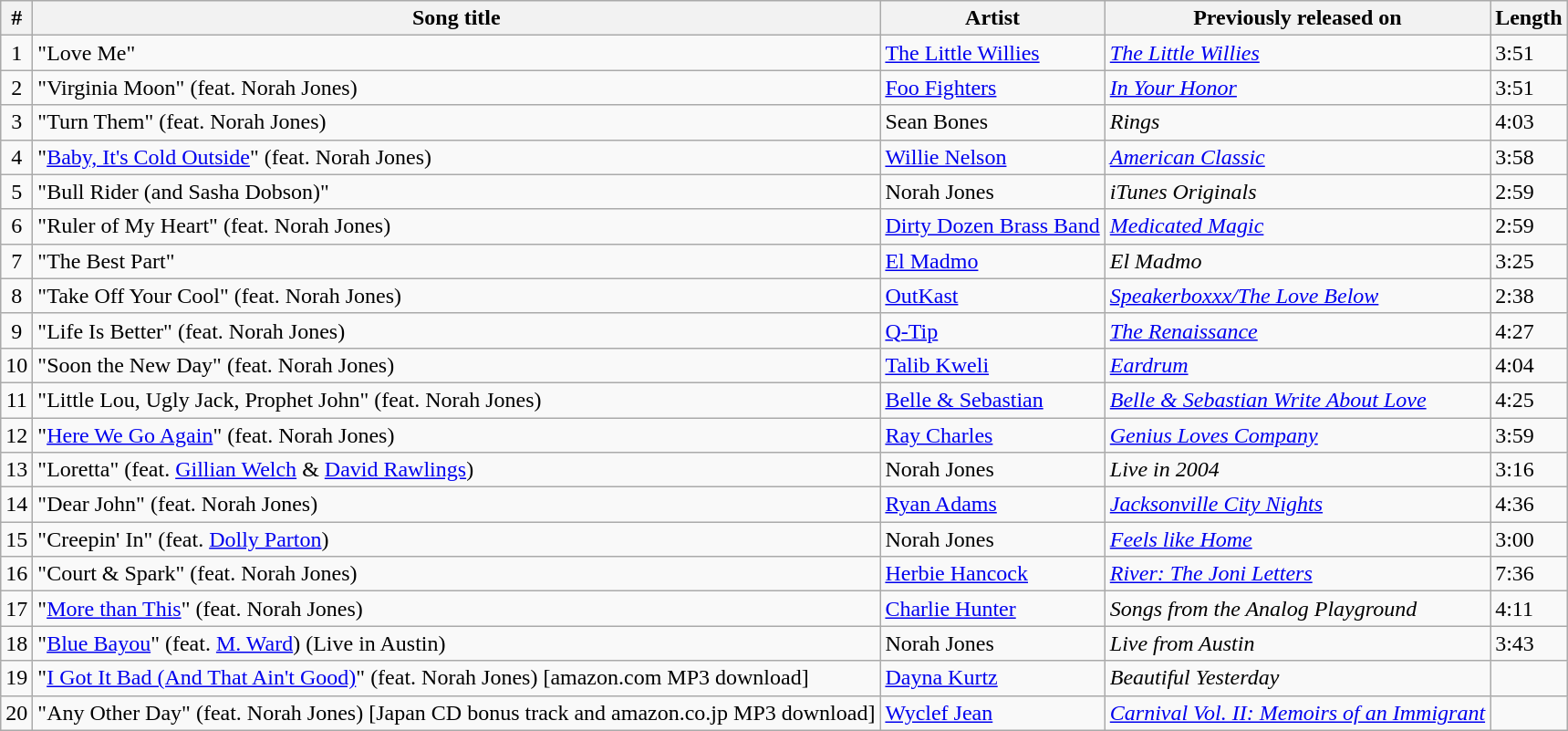<table class="wikitable">
<tr>
<th><strong>#</strong></th>
<th>Song title</th>
<th>Artist</th>
<th>Previously released on</th>
<th>Length</th>
</tr>
<tr>
<td style="text-align:center;">1</td>
<td>"Love Me"</td>
<td><a href='#'>The Little Willies</a></td>
<td><em><a href='#'>The Little Willies</a></em></td>
<td>3:51</td>
</tr>
<tr>
<td style="text-align:center;">2</td>
<td>"Virginia Moon" (feat. Norah Jones)</td>
<td><a href='#'>Foo Fighters</a></td>
<td><em><a href='#'>In Your Honor</a></em></td>
<td>3:51</td>
</tr>
<tr>
<td style="text-align:center;">3</td>
<td>"Turn Them" (feat. Norah Jones)</td>
<td>Sean Bones</td>
<td><em>Rings</em></td>
<td>4:03</td>
</tr>
<tr>
<td style="text-align:center;">4</td>
<td>"<a href='#'>Baby, It's Cold Outside</a>" (feat. Norah Jones)</td>
<td><a href='#'>Willie Nelson</a></td>
<td><em><a href='#'>American Classic</a></em></td>
<td>3:58</td>
</tr>
<tr>
<td style="text-align:center;">5</td>
<td>"Bull Rider (and Sasha Dobson)"</td>
<td>Norah Jones</td>
<td><em>iTunes Originals</em></td>
<td>2:59</td>
</tr>
<tr>
<td style="text-align:center;">6</td>
<td>"Ruler of My Heart" (feat. Norah Jones)</td>
<td><a href='#'>Dirty Dozen Brass Band</a></td>
<td><em><a href='#'>Medicated Magic</a></em></td>
<td>2:59</td>
</tr>
<tr>
<td style="text-align:center;">7</td>
<td>"The Best Part"</td>
<td><a href='#'>El Madmo</a></td>
<td><em>El Madmo</em></td>
<td>3:25</td>
</tr>
<tr>
<td style="text-align:center;">8</td>
<td>"Take Off Your Cool" (feat. Norah Jones)</td>
<td><a href='#'>OutKast</a></td>
<td><em><a href='#'>Speakerboxxx/The Love Below</a></em></td>
<td>2:38</td>
</tr>
<tr>
<td style="text-align:center;">9</td>
<td>"Life Is Better" (feat. Norah Jones)</td>
<td><a href='#'>Q-Tip</a></td>
<td><em><a href='#'>The Renaissance</a></em></td>
<td>4:27</td>
</tr>
<tr>
<td style="text-align:center;">10</td>
<td>"Soon the New Day" (feat. Norah Jones)</td>
<td><a href='#'>Talib Kweli</a></td>
<td><em><a href='#'>Eardrum</a></em></td>
<td>4:04</td>
</tr>
<tr>
<td style="text-align:center;">11</td>
<td>"Little Lou, Ugly Jack, Prophet John" (feat. Norah Jones)</td>
<td><a href='#'>Belle & Sebastian</a></td>
<td><em><a href='#'>Belle & Sebastian Write About Love</a></em></td>
<td>4:25</td>
</tr>
<tr>
<td style="text-align:center;">12</td>
<td>"<a href='#'>Here We Go Again</a>" (feat. Norah Jones)</td>
<td><a href='#'>Ray Charles</a></td>
<td><em><a href='#'>Genius Loves Company</a></em></td>
<td>3:59</td>
</tr>
<tr>
<td style="text-align:center;">13</td>
<td>"Loretta" (feat. <a href='#'>Gillian Welch</a> & <a href='#'>David Rawlings</a>)</td>
<td>Norah Jones</td>
<td><em>Live in 2004</em></td>
<td>3:16</td>
</tr>
<tr>
<td style="text-align:center;">14</td>
<td>"Dear John" (feat. Norah Jones)</td>
<td><a href='#'>Ryan Adams</a></td>
<td><em><a href='#'>Jacksonville City Nights</a></em></td>
<td>4:36</td>
</tr>
<tr>
<td style="text-align:center;">15</td>
<td>"Creepin' In" (feat. <a href='#'>Dolly Parton</a>)</td>
<td>Norah Jones</td>
<td><em><a href='#'>Feels like Home</a></em></td>
<td>3:00</td>
</tr>
<tr>
<td style="text-align:center;">16</td>
<td>"Court & Spark" (feat. Norah Jones)</td>
<td><a href='#'>Herbie Hancock</a></td>
<td><em><a href='#'>River: The Joni Letters</a></em></td>
<td>7:36</td>
</tr>
<tr>
<td style="text-align:center;">17</td>
<td>"<a href='#'>More than This</a>" (feat. Norah Jones)</td>
<td><a href='#'>Charlie Hunter</a></td>
<td><em>Songs from the Analog Playground</em></td>
<td>4:11</td>
</tr>
<tr>
<td style="text-align:center;">18</td>
<td>"<a href='#'>Blue Bayou</a>" (feat. <a href='#'>M. Ward</a>) (Live in Austin)</td>
<td>Norah Jones</td>
<td><em>Live from Austin</em></td>
<td>3:43</td>
</tr>
<tr>
<td style="text-align:center;">19</td>
<td>"<a href='#'>I Got It Bad (And That Ain't Good)</a>" (feat. Norah Jones) [amazon.com MP3 download]</td>
<td><a href='#'>Dayna Kurtz</a></td>
<td><em>Beautiful Yesterday</em></td>
<td></td>
</tr>
<tr>
<td style="text-align:center;">20</td>
<td>"Any Other Day" (feat. Norah Jones) [Japan CD bonus track and amazon.co.jp MP3 download]</td>
<td><a href='#'>Wyclef Jean</a></td>
<td><em><a href='#'>Carnival Vol. II: Memoirs of an Immigrant</a></em></td>
<td></td>
</tr>
</table>
